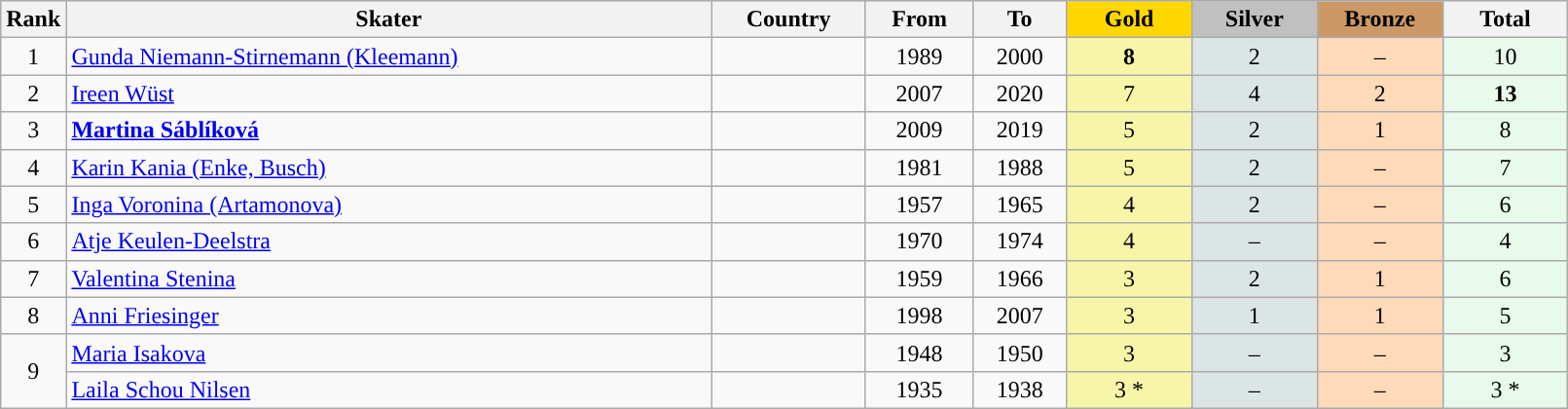<table class="wikitable plainrowheaders" width=85% style="text-align:center;">
<tr style="background-color:#EDEDED;">
<th class="hintergrundfarbe5" style="width:1em">Rank</th>
<th class="hintergrundfarbe5">Skater</th>
<th class="hintergrundfarbe5">Country</th>
<th class="hintergrundfarbe5">From</th>
<th class="hintergrundfarbe5">To</th>
<th style="background:    gold; width:8%">Gold</th>
<th style="background:  silver; width:8%">Silver</th>
<th style="background: #CC9966; width:8%">Bronze</th>
<th style="width:8%">Total</th>
</tr>
<tr>
<td>1</td>
<td align="left"><a href='#'>Gunda Niemann-Stirnemann (Kleemann)</a></td>
<td align="left"><br></td>
<td>1989</td>
<td>2000</td>
<td bgcolor="#F7F6A8"><strong>8</strong></td>
<td bgcolor="#DCE5E5">2</td>
<td bgcolor="#FFDAB9">–</td>
<td bgcolor="#E7FAEC">10</td>
</tr>
<tr align="center">
<td>2</td>
<td align="left"><a href='#'>Ireen Wüst</a></td>
<td align="left"></td>
<td>2007</td>
<td>2020</td>
<td bgcolor="#F7F6A8">7</td>
<td bgcolor="#DCE5E5">4</td>
<td bgcolor="#FFDAB9">2</td>
<td bgcolor="#E7FAEC"><strong>13</strong></td>
</tr>
<tr align="center">
<td>3</td>
<td align="left"><strong><a href='#'>Martina Sáblíková</a></strong></td>
<td align="left"></td>
<td>2009</td>
<td>2019</td>
<td bgcolor="#F7F6A8">5</td>
<td bgcolor="#DCE5E5">2</td>
<td bgcolor="#FFDAB9">1</td>
<td bgcolor="#E7FAEC">8</td>
</tr>
<tr align="center">
<td>4</td>
<td align="left"><a href='#'>Karin Kania (Enke, Busch)</a></td>
<td align="left"></td>
<td>1981</td>
<td>1988</td>
<td bgcolor="#F7F6A8">5</td>
<td bgcolor="#DCE5E5">2</td>
<td bgcolor="#FFDAB9">–</td>
<td bgcolor="#E7FAEC">7</td>
</tr>
<tr align="center">
<td>5</td>
<td align="left"><a href='#'>Inga Voronina (Artamonova)</a></td>
<td align="left"></td>
<td>1957</td>
<td>1965</td>
<td bgcolor="#F7F6A8">4</td>
<td bgcolor="#DCE5E5">2</td>
<td bgcolor="#FFDAB9">–</td>
<td bgcolor="#E7FAEC">6</td>
</tr>
<tr align="center">
<td>6</td>
<td align="left"><a href='#'>Atje Keulen-Deelstra</a></td>
<td align="left"></td>
<td>1970</td>
<td>1974</td>
<td bgcolor="#F7F6A8">4</td>
<td bgcolor="#DCE5E5">–</td>
<td bgcolor="#FFDAB9">–</td>
<td bgcolor="#E7FAEC">4</td>
</tr>
<tr align="center">
<td>7</td>
<td align="left"><a href='#'>Valentina Stenina</a></td>
<td align="left"></td>
<td>1959</td>
<td>1966</td>
<td bgcolor="#F7F6A8">3</td>
<td bgcolor="#DCE5E5">2</td>
<td bgcolor="#FFDAB9">1</td>
<td bgcolor="#E7FAEC">6</td>
</tr>
<tr align="center">
<td>8</td>
<td align="left"><a href='#'>Anni Friesinger</a></td>
<td align="left"></td>
<td>1998</td>
<td>2007</td>
<td bgcolor="#F7F6A8">3</td>
<td bgcolor="#DCE5E5">1</td>
<td bgcolor="#FFDAB9">1</td>
<td bgcolor="#E7FAEC">5</td>
</tr>
<tr align="center">
<td rowspan="2">9</td>
<td align="left"><a href='#'>Maria Isakova</a></td>
<td align="left"></td>
<td>1948</td>
<td>1950</td>
<td bgcolor="#F7F6A8">3</td>
<td bgcolor="#DCE5E5">–</td>
<td bgcolor="#FFDAB9">–</td>
<td bgcolor="#E7FAEC">3</td>
</tr>
<tr align="center">
<td align="left"><a href='#'>Laila Schou Nilsen</a></td>
<td align="left"></td>
<td>1935</td>
<td>1938</td>
<td bgcolor="#F7F6A8"> 3 *</td>
<td bgcolor="#DCE5E5">–</td>
<td bgcolor="#FFDAB9">–</td>
<td bgcolor="#E7FAEC"> 3 *</td>
</tr>
</table>
